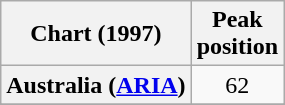<table class="wikitable sortable plainrowheaders" style="text-align:center">
<tr>
<th>Chart (1997)</th>
<th>Peak<br>position</th>
</tr>
<tr>
<th scope="row">Australia (<a href='#'>ARIA</a>)</th>
<td>62</td>
</tr>
<tr>
</tr>
<tr>
</tr>
<tr>
</tr>
<tr>
</tr>
<tr>
</tr>
</table>
